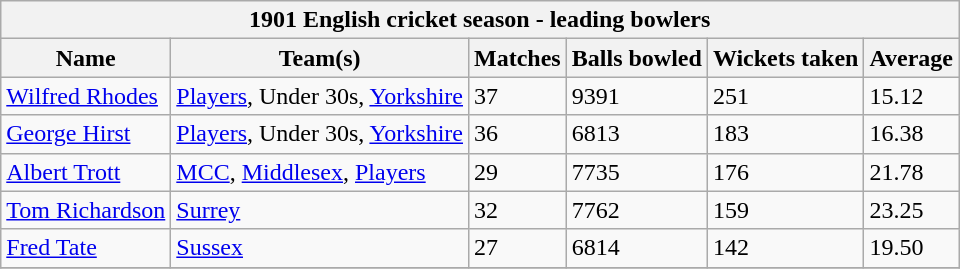<table class="wikitable">
<tr>
<th bgcolor="#efefef" colspan="6">1901 English cricket season - leading bowlers</th>
</tr>
<tr bgcolor="#efefef">
<th>Name</th>
<th>Team(s)</th>
<th>Matches</th>
<th>Balls bowled</th>
<th>Wickets taken</th>
<th>Average</th>
</tr>
<tr>
<td><a href='#'>Wilfred Rhodes</a></td>
<td><a href='#'>Players</a>, Under 30s, <a href='#'>Yorkshire</a></td>
<td>37</td>
<td>9391</td>
<td>251</td>
<td>15.12</td>
</tr>
<tr>
<td><a href='#'>George Hirst</a></td>
<td><a href='#'>Players</a>, Under 30s, <a href='#'>Yorkshire</a></td>
<td>36</td>
<td>6813</td>
<td>183</td>
<td>16.38</td>
</tr>
<tr>
<td><a href='#'>Albert Trott</a></td>
<td><a href='#'>MCC</a>, <a href='#'>Middlesex</a>, <a href='#'>Players</a></td>
<td>29</td>
<td>7735</td>
<td>176</td>
<td>21.78</td>
</tr>
<tr>
<td><a href='#'>Tom Richardson</a></td>
<td><a href='#'>Surrey</a></td>
<td>32</td>
<td>7762</td>
<td>159</td>
<td>23.25</td>
</tr>
<tr>
<td><a href='#'>Fred Tate</a></td>
<td><a href='#'>Sussex</a></td>
<td>27</td>
<td>6814</td>
<td>142</td>
<td>19.50</td>
</tr>
<tr>
</tr>
</table>
